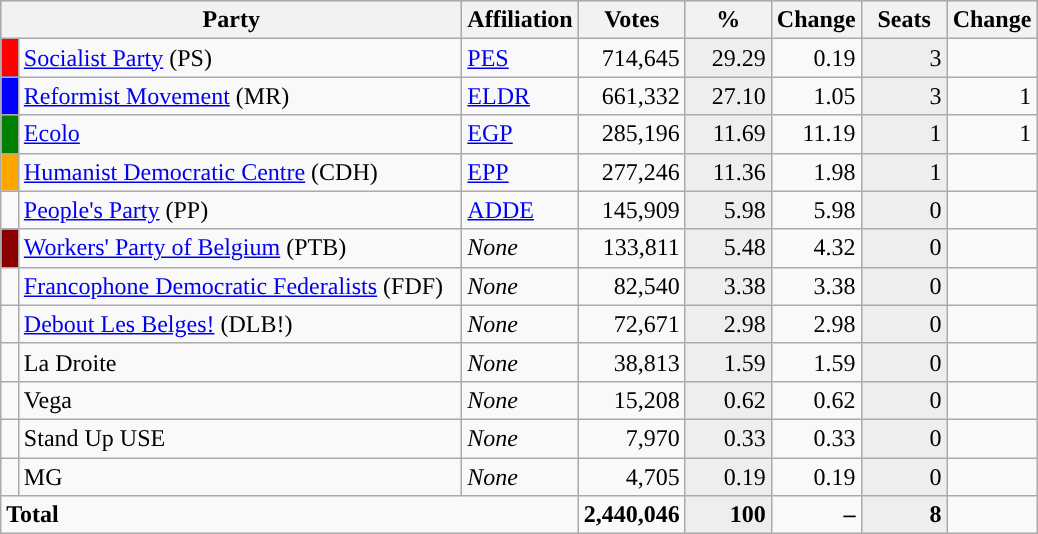<table class="wikitable" border="1">
<tr style="background-color:#C9C9C9">
<th align=left colspan=2 valign=top width=300>Party</th>
<th align=left width=50>Affiliation</th>
<th align=right width=50>Votes</th>
<th align=right width=50>%</th>
<th align=right width=50>Change</th>
<th align=right width=50>Seats</th>
<th align=right width=50>Change</th>
</tr>
<tr>
<td bgcolor="red"> </td>
<td align=left><a href='#'>Socialist Party</a> (PS)</td>
<td align=left><a href='#'>PES</a></td>
<td align=right>714,645</td>
<td align=right style="background-color:#EEEEEE">29.29</td>
<td align=right> 0.19</td>
<td align=right style="background-color:#EEEEEE">3</td>
<td align=right></td>
</tr>
<tr>
<td bgcolor="blue"> </td>
<td align=left><a href='#'>Reformist Movement</a> (MR)</td>
<td align=left><a href='#'>ELDR</a></td>
<td align=right>661,332</td>
<td align=right style="background-color:#EEEEEE">27.10</td>
<td align=right> 1.05</td>
<td align=right style="background-color:#EEEEEE">3</td>
<td align=right> 1</td>
</tr>
<tr>
<td bgcolor="green"> </td>
<td align=left><a href='#'>Ecolo</a></td>
<td align=left><a href='#'>EGP</a></td>
<td align=right>285,196</td>
<td align=right style="background-color:#EEEEEE">11.69</td>
<td align=right> 11.19</td>
<td align=right style="background-color:#EEEEEE">1</td>
<td align=right> 1</td>
</tr>
<tr>
<td bgcolor="orange"> </td>
<td align=left><a href='#'>Humanist Democratic Centre</a> (CDH)</td>
<td align=left><a href='#'>EPP</a></td>
<td align=right>277,246</td>
<td align=right style="background-color:#EEEEEE">11.36</td>
<td align=right> 1.98</td>
<td align=right style="background-color:#EEEEEE">1</td>
<td align=right></td>
</tr>
<tr>
<td> </td>
<td align=left><a href='#'>People's Party</a> (PP)</td>
<td align=left><a href='#'>ADDE</a></td>
<td align=right>145,909</td>
<td align=right style="background-color:#EEEEEE">5.98</td>
<td align=right> 5.98</td>
<td align=right style="background-color:#EEEEEE">0</td>
<td align=right></td>
</tr>
<tr>
<td bgcolor="darkred"> </td>
<td align=left><a href='#'>Workers' Party of Belgium</a> (PTB)</td>
<td align=left><em>None</em></td>
<td align=right>133,811</td>
<td align=right style="background-color:#EEEEEE">5.48</td>
<td align=right> 4.32</td>
<td align=right style="background-color:#EEEEEE">0</td>
<td align=right></td>
</tr>
<tr>
<td> </td>
<td align=left><a href='#'>Francophone Democratic Federalists</a> (FDF)</td>
<td align=left><em>None</em></td>
<td align=right>82,540</td>
<td align=right style="background-color:#EEEEEE">3.38</td>
<td align=right> 3.38</td>
<td align=right style="background-color:#EEEEEE">0</td>
<td align=right></td>
</tr>
<tr>
<td> </td>
<td align=left><a href='#'>Debout Les Belges!</a> (DLB!)</td>
<td align=left><em>None</em></td>
<td align=right>72,671</td>
<td align=right style="background-color:#EEEEEE">2.98</td>
<td align=right> 2.98</td>
<td align=right style="background-color:#EEEEEE">0</td>
<td align=right></td>
</tr>
<tr>
<td> </td>
<td align=left>La Droite</td>
<td align=left><em>None</em></td>
<td align=right>38,813</td>
<td align=right style="background-color:#EEEEEE">1.59</td>
<td align=right> 1.59</td>
<td align=right style="background-color:#EEEEEE">0</td>
<td align=right></td>
</tr>
<tr>
<td> </td>
<td align=left>Vega</td>
<td align=left><em>None</em></td>
<td align=right>15,208</td>
<td align=right style="background-color:#EEEEEE">0.62</td>
<td align=right> 0.62</td>
<td align=right style="background-color:#EEEEEE">0</td>
<td align=right></td>
</tr>
<tr>
<td> </td>
<td align=left>Stand Up USE</td>
<td align=left><em>None</em></td>
<td align=right>7,970</td>
<td align=right style="background-color:#EEEEEE">0.33</td>
<td align=right> 0.33</td>
<td align=right style="background-color:#EEEEEE">0</td>
<td align=right></td>
</tr>
<tr>
<td> </td>
<td align=left>MG</td>
<td align=left><em>None</em></td>
<td align=right>4,705</td>
<td align=right style="background-color:#EEEEEE">0.19</td>
<td align=right> 0.19</td>
<td align=right style="background-color:#EEEEEE">0</td>
<td align=right></td>
</tr>
<tr>
<td align=left colspan=3><strong>Total</strong></td>
<td align=right><strong>2,440,046</strong></td>
<td align=right style="background-color:#EEEEEE"><strong>100</strong></td>
<td align=right><strong>–</strong></td>
<td align=right style="background-color:#EEEEEE"><strong>8</strong></td>
<td align=right><strong></strong></td>
</tr>
</table>
